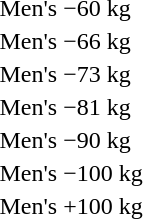<table>
<tr>
<td rowspan=2>Men's −60 kg<br></td>
<td rowspan=2></td>
<td rowspan=2></td>
<td></td>
</tr>
<tr>
<td></td>
</tr>
<tr>
<td rowspan=2>Men's −66 kg<br></td>
<td rowspan=2></td>
<td rowspan=2></td>
<td></td>
</tr>
<tr>
<td></td>
</tr>
<tr>
<td rowspan=2>Men's −73 kg<br></td>
<td rowspan=2></td>
<td rowspan=2></td>
<td></td>
</tr>
<tr>
<td></td>
</tr>
<tr>
<td rowspan=2>Men's −81 kg<br></td>
<td rowspan=2></td>
<td rowspan=2></td>
<td></td>
</tr>
<tr>
<td></td>
</tr>
<tr>
<td rowspan=2>Men's −90 kg<br></td>
<td rowspan=2></td>
<td rowspan=2></td>
<td></td>
</tr>
<tr>
<td></td>
</tr>
<tr>
<td rowspan=2>Men's −100 kg<br></td>
<td rowspan=2></td>
<td rowspan=2></td>
<td></td>
</tr>
<tr>
<td></td>
</tr>
<tr>
<td rowspan=2>Men's +100 kg<br></td>
<td rowspan=2></td>
<td rowspan=2></td>
<td></td>
</tr>
<tr>
<td></td>
</tr>
</table>
